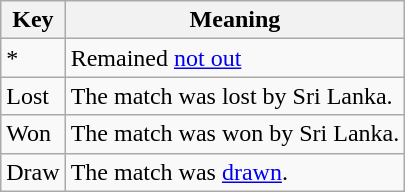<table class=wikitable>
<tr>
<th>Key</th>
<th>Meaning</th>
</tr>
<tr>
<td>*</td>
<td>Remained <a href='#'>not out</a></td>
</tr>
<tr>
<td>Lost</td>
<td>The match was lost by Sri Lanka.</td>
</tr>
<tr>
<td>Won</td>
<td>The match was won by Sri Lanka.</td>
</tr>
<tr>
<td>Draw</td>
<td>The match was <a href='#'>drawn</a>.</td>
</tr>
</table>
